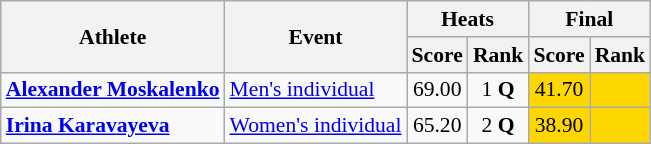<table class="wikitable" style="font-size:90%">
<tr>
<th rowspan="2">Athlete</th>
<th rowspan="2">Event</th>
<th colspan="2">Heats</th>
<th colspan="2">Final</th>
</tr>
<tr>
<th>Score</th>
<th>Rank</th>
<th>Score</th>
<th>Rank</th>
</tr>
<tr>
<td><strong><a href='#'>Alexander Moskalenko</a></strong></td>
<td><a href='#'>Men's individual</a></td>
<td align="center">69.00</td>
<td align="center">1 <strong>Q</strong></td>
<td bgcolor=gold align=center>41.70</td>
<td bgcolor=gold align=center></td>
</tr>
<tr>
<td><strong><a href='#'>Irina Karavayeva</a></strong></td>
<td><a href='#'>Women's individual</a></td>
<td align="center">65.20</td>
<td align="center">2 <strong>Q</strong></td>
<td bgcolor=gold align=center>38.90</td>
<td bgcolor=gold align=center></td>
</tr>
</table>
